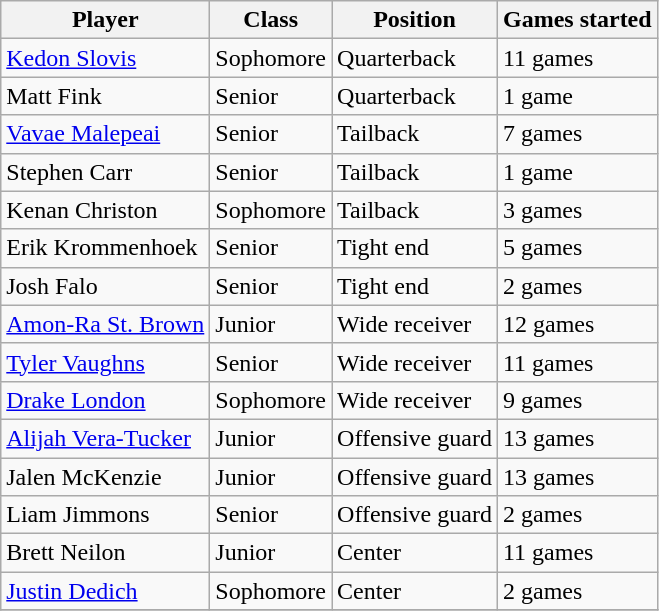<table class="wikitable" border="1">
<tr>
<th>Player</th>
<th>Class</th>
<th>Position</th>
<th>Games started</th>
</tr>
<tr>
<td><a href='#'>Kedon Slovis</a></td>
<td>Sophomore</td>
<td>Quarterback</td>
<td>11 games</td>
</tr>
<tr>
<td>Matt Fink</td>
<td>Senior </td>
<td>Quarterback</td>
<td>1 game</td>
</tr>
<tr>
<td><a href='#'>Vavae Malepeai</a></td>
<td>Senior </td>
<td>Tailback</td>
<td>7 games</td>
</tr>
<tr>
<td>Stephen Carr</td>
<td>Senior</td>
<td>Tailback</td>
<td>1 game</td>
</tr>
<tr>
<td>Kenan Christon</td>
<td>Sophomore</td>
<td>Tailback</td>
<td>3 games</td>
</tr>
<tr>
<td>Erik Krommenhoek</td>
<td>Senior</td>
<td>Tight end</td>
<td>5 games</td>
</tr>
<tr>
<td>Josh Falo</td>
<td>Senior</td>
<td>Tight end</td>
<td>2 games</td>
</tr>
<tr>
<td><a href='#'>Amon-Ra St. Brown</a></td>
<td>Junior</td>
<td>Wide receiver</td>
<td>12 games</td>
</tr>
<tr>
<td><a href='#'>Tyler Vaughns</a></td>
<td>Senior </td>
<td>Wide receiver</td>
<td>11 games</td>
</tr>
<tr>
<td><a href='#'>Drake London</a></td>
<td>Sophomore</td>
<td>Wide receiver</td>
<td>9 games</td>
</tr>
<tr>
<td><a href='#'>Alijah Vera-Tucker</a></td>
<td>Junior </td>
<td>Offensive guard</td>
<td>13 games</td>
</tr>
<tr>
<td>Jalen McKenzie</td>
<td>Junior </td>
<td>Offensive guard</td>
<td>13 games</td>
</tr>
<tr>
<td>Liam Jimmons</td>
<td>Senior </td>
<td>Offensive guard</td>
<td>2 games</td>
</tr>
<tr>
<td>Brett Neilon</td>
<td>Junior </td>
<td>Center</td>
<td>11 games</td>
</tr>
<tr>
<td><a href='#'>Justin Dedich</a></td>
<td>Sophomore </td>
<td>Center</td>
<td>2 games</td>
</tr>
<tr>
</tr>
</table>
